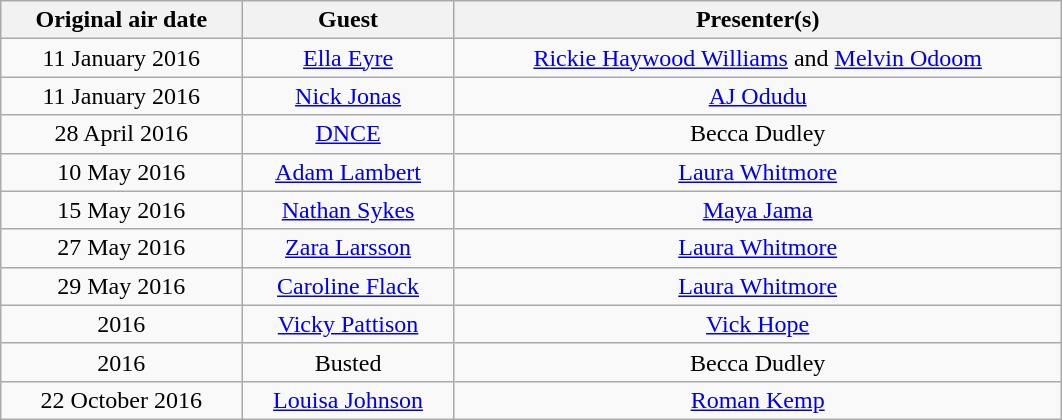<table class="wikitable plainrowheaders" style="text-align:center; width:56%;">
<tr>
<th scope="col style="width:14%;">Original air date</th>
<th scope="col style="width:14%;">Guest</th>
<th scope="col style="width:28%;">Presenter(s)</th>
</tr>
<tr>
<td scope=>11 January 2016</td>
<td><a href='#'>Ella Eyre</a></td>
<td><a href='#'>Rickie Haywood Williams</a> and <a href='#'>Melvin Odoom</a></td>
</tr>
<tr>
<td scope=>11 January 2016</td>
<td><a href='#'>Nick Jonas</a></td>
<td><a href='#'>AJ Odudu</a></td>
</tr>
<tr>
<td scope="row">28 April 2016</td>
<td><a href='#'>DNCE</a></td>
<td>Becca Dudley</td>
</tr>
<tr>
<td scope="row">10 May 2016</td>
<td><a href='#'>Adam Lambert</a></td>
<td><a href='#'>Laura Whitmore</a></td>
</tr>
<tr>
<td scope="row">15 May 2016</td>
<td><a href='#'>Nathan Sykes</a></td>
<td><a href='#'>Maya Jama</a></td>
</tr>
<tr>
<td scope="row">27 May 2016</td>
<td><a href='#'>Zara Larsson</a></td>
<td><a href='#'>Laura Whitmore</a></td>
</tr>
<tr>
<td scope="row">29 May 2016</td>
<td><a href='#'>Caroline Flack</a></td>
<td><a href='#'>Laura Whitmore</a></td>
</tr>
<tr>
<td scope="row">2016</td>
<td><a href='#'>Vicky Pattison</a></td>
<td><a href='#'>Vick Hope</a></td>
</tr>
<tr>
<td scope="row">2016</td>
<td>Busted</td>
<td>Becca Dudley</td>
</tr>
<tr>
<td scope="row">22 October 2016</td>
<td><a href='#'>Louisa Johnson</a></td>
<td><a href='#'>Roman Kemp</a></td>
</tr>
</table>
